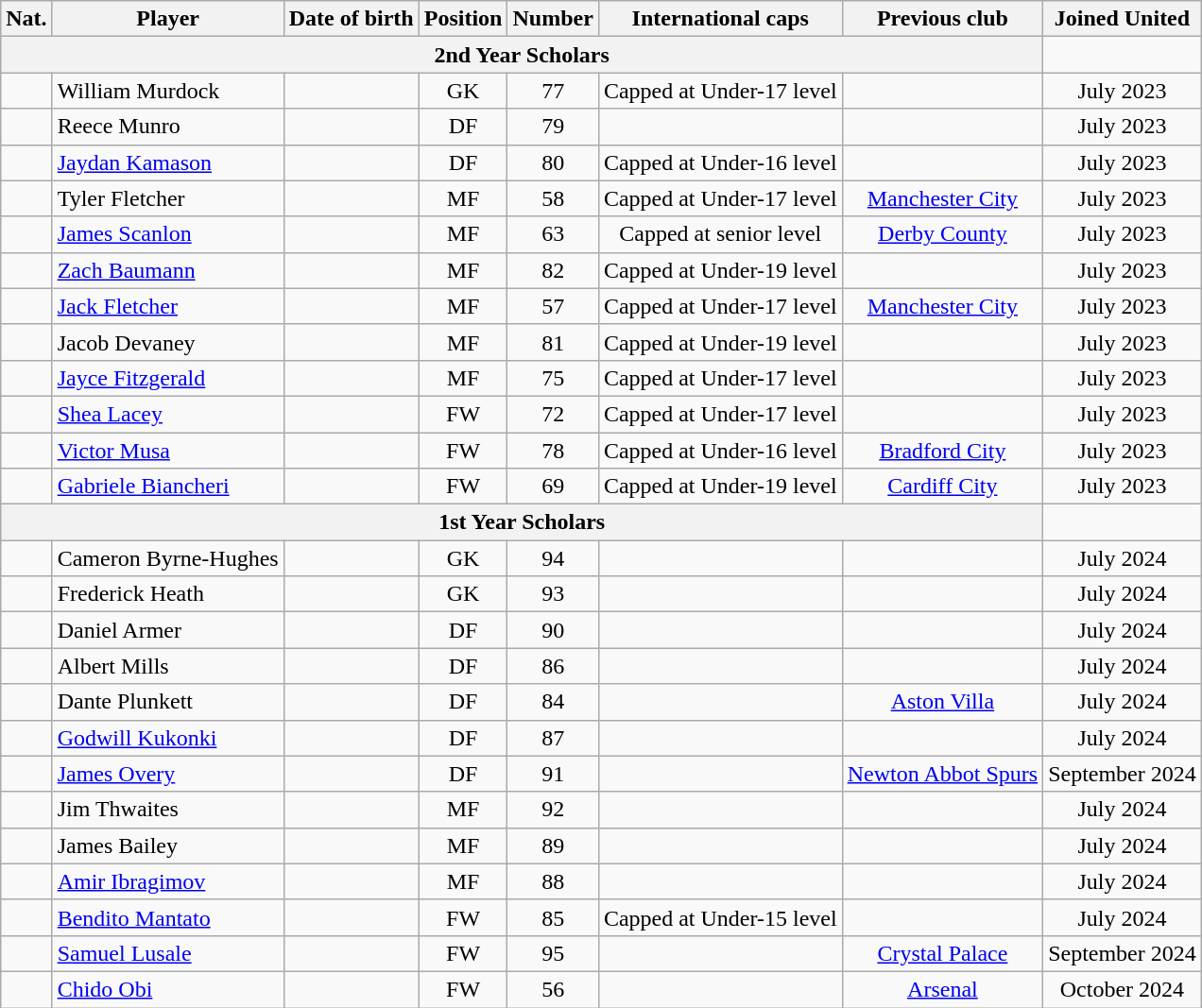<table class="wikitable">
<tr>
<th>Nat.</th>
<th>Player</th>
<th>Date of birth</th>
<th>Position</th>
<th>Number</th>
<th>International caps</th>
<th>Previous club</th>
<th>Joined United</th>
</tr>
<tr>
<th colspan="7">2nd Year Scholars</th>
</tr>
<tr>
<td align=center></td>
<td>William Murdock</td>
<td></td>
<td align=center>GK</td>
<td align=center>77</td>
<td align=center>Capped at Under-17 level</td>
<td align=center></td>
<td align=center>July 2023</td>
</tr>
<tr>
<td align=center></td>
<td>Reece Munro</td>
<td></td>
<td align=center>DF</td>
<td align=center>79</td>
<td align=center></td>
<td align=center></td>
<td align=center>July 2023</td>
</tr>
<tr>
<td align=center></td>
<td><a href='#'>Jaydan Kamason</a></td>
<td></td>
<td align=center>DF</td>
<td align=center>80</td>
<td align=center>Capped at Under-16 level</td>
<td align=center></td>
<td align=center>July 2023</td>
</tr>
<tr>
<td align=center></td>
<td>Tyler Fletcher</td>
<td></td>
<td align=center>MF</td>
<td align=center>58</td>
<td align=center>Capped at Under-17 level</td>
<td align=center><a href='#'>Manchester City</a></td>
<td align=center>July 2023</td>
</tr>
<tr>
<td align=center></td>
<td><a href='#'>James Scanlon</a></td>
<td></td>
<td align=center>MF</td>
<td align=center>63</td>
<td align=center>Capped at senior level</td>
<td align=center><a href='#'>Derby County</a></td>
<td align=center>July 2023</td>
</tr>
<tr>
<td align=center></td>
<td><a href='#'>Zach Baumann</a></td>
<td></td>
<td align=center>MF</td>
<td align=center>82</td>
<td align=center>Capped at Under-19 level</td>
<td align=center></td>
<td align=center>July 2023</td>
</tr>
<tr>
<td align=center></td>
<td><a href='#'>Jack Fletcher</a></td>
<td></td>
<td align=center>MF</td>
<td align=center>57</td>
<td align=center>Capped at Under-17 level</td>
<td align=center><a href='#'>Manchester City</a></td>
<td align=center>July 2023</td>
</tr>
<tr>
<td align=center></td>
<td>Jacob Devaney</td>
<td></td>
<td align=center>MF</td>
<td align=center>81</td>
<td align=center>Capped at Under-19 level</td>
<td align=center></td>
<td align=center>July 2023</td>
</tr>
<tr>
<td align=center></td>
<td><a href='#'>Jayce Fitzgerald</a></td>
<td></td>
<td align=center>MF</td>
<td align=center>75</td>
<td align=center>Capped at Under-17 level</td>
<td align=center></td>
<td align=center>July 2023</td>
</tr>
<tr>
<td align=center></td>
<td><a href='#'>Shea Lacey</a></td>
<td></td>
<td align=center>FW</td>
<td align=center>72</td>
<td align=center>Capped at Under-17 level</td>
<td align=center></td>
<td align=center>July 2023</td>
</tr>
<tr>
<td align=center></td>
<td><a href='#'>Victor Musa</a></td>
<td></td>
<td align=center>FW</td>
<td align=center>78</td>
<td align=center>Capped at Under-16 level</td>
<td align=center><a href='#'>Bradford City</a></td>
<td align=center>July 2023</td>
</tr>
<tr>
<td align=center></td>
<td><a href='#'>Gabriele Biancheri</a></td>
<td></td>
<td align=center>FW</td>
<td align=center>69</td>
<td align=center>Capped at Under-19 level</td>
<td align=center><a href='#'>Cardiff City</a></td>
<td align=center>July 2023</td>
</tr>
<tr>
<th colspan="7">1st Year Scholars</th>
</tr>
<tr>
<td align=center></td>
<td>Cameron Byrne-Hughes</td>
<td></td>
<td align=center>GK</td>
<td align=center>94</td>
<td align=center></td>
<td align=center></td>
<td align=center>July 2024</td>
</tr>
<tr>
<td align=center></td>
<td>Frederick Heath</td>
<td></td>
<td align=center>GK</td>
<td align=center>93</td>
<td align=center></td>
<td align=center></td>
<td align=center>July 2024</td>
</tr>
<tr>
<td align=center></td>
<td>Daniel Armer</td>
<td></td>
<td align=center>DF</td>
<td align=center>90</td>
<td align=center></td>
<td align=center></td>
<td align=center>July 2024</td>
</tr>
<tr>
<td align=center></td>
<td>Albert Mills</td>
<td></td>
<td align=center>DF</td>
<td align=center>86</td>
<td align=center></td>
<td align=center></td>
<td align=center>July 2024</td>
</tr>
<tr>
<td align=center></td>
<td>Dante Plunkett</td>
<td></td>
<td align=center>DF</td>
<td align=center>84</td>
<td align=center></td>
<td align=center><a href='#'>Aston Villa</a></td>
<td align=center>July 2024</td>
</tr>
<tr>
<td align=center></td>
<td><a href='#'>Godwill Kukonki</a></td>
<td></td>
<td align=center>DF</td>
<td align=center>87</td>
<td align=center></td>
<td align=center></td>
<td align=center>July 2024</td>
</tr>
<tr>
<td align=center></td>
<td><a href='#'>James Overy</a></td>
<td></td>
<td align=center>DF</td>
<td align=center>91</td>
<td align=center></td>
<td align=center><a href='#'>Newton Abbot Spurs</a></td>
<td align=center>September 2024</td>
</tr>
<tr>
<td align=center></td>
<td>Jim Thwaites</td>
<td></td>
<td align=center>MF</td>
<td align=center>92</td>
<td align=center></td>
<td align=center></td>
<td align=center>July 2024</td>
</tr>
<tr>
<td align=center></td>
<td>James Bailey</td>
<td></td>
<td align=center>MF</td>
<td align=center>89</td>
<td align=center></td>
<td align=center></td>
<td align=center>July 2024</td>
</tr>
<tr>
<td align=center></td>
<td><a href='#'>Amir Ibragimov</a></td>
<td></td>
<td align=center>MF</td>
<td align=center>88</td>
<td align=center></td>
<td align=center></td>
<td align=center>July 2024</td>
</tr>
<tr>
<td align=center></td>
<td><a href='#'>Bendito Mantato</a></td>
<td></td>
<td align=center>FW</td>
<td align=center>85</td>
<td align=center>Capped at Under-15 level</td>
<td align=center></td>
<td align=center>July 2024</td>
</tr>
<tr>
<td align=center></td>
<td><a href='#'>Samuel Lusale</a></td>
<td></td>
<td align=center>FW</td>
<td align=center>95</td>
<td align=center></td>
<td align=center><a href='#'>Crystal Palace</a></td>
<td align=center>September 2024</td>
</tr>
<tr>
<td align=center></td>
<td><a href='#'>Chido Obi</a></td>
<td></td>
<td align=center>FW</td>
<td align=center>56</td>
<td align=center></td>
<td align=center><a href='#'>Arsenal</a></td>
<td align=center>October 2024</td>
</tr>
</table>
